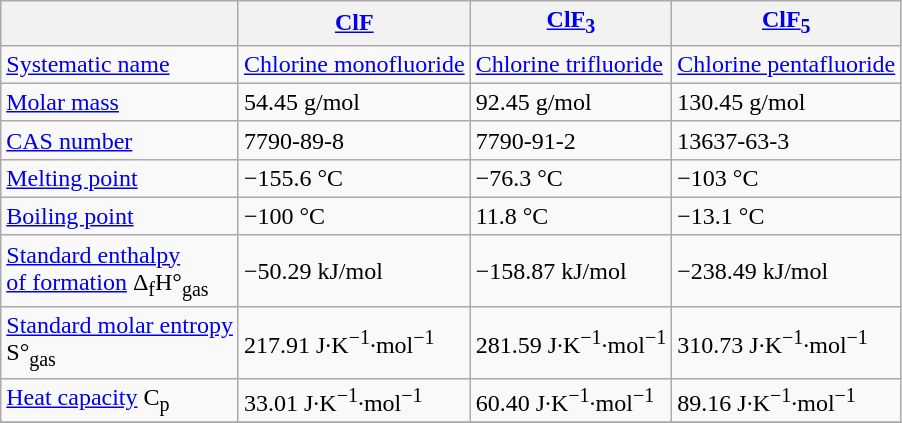<table class="wikitable">
<tr>
<th> </th>
<th><a href='#'>ClF</a></th>
<th><a href='#'>ClF<sub>3</sub></a></th>
<th><a href='#'>ClF<sub>5</sub></a></th>
</tr>
<tr>
<td><a href='#'>Systematic name</a></td>
<td><a href='#'>Chlorine monofluoride</a></td>
<td><a href='#'>Chlorine trifluoride</a></td>
<td><a href='#'>Chlorine pentafluoride</a></td>
</tr>
<tr>
<td><a href='#'>Molar mass</a></td>
<td>54.45 g/mol</td>
<td>92.45 g/mol</td>
<td>130.45 g/mol</td>
</tr>
<tr>
<td><a href='#'>CAS number</a></td>
<td>7790-89-8</td>
<td>7790-91-2</td>
<td>13637-63-3</td>
</tr>
<tr>
<td><a href='#'>Melting point</a></td>
<td>−155.6 °C</td>
<td>−76.3 °C</td>
<td>−103 °C</td>
</tr>
<tr>
<td><a href='#'>Boiling point</a></td>
<td>−100 °C</td>
<td>11.8 °C</td>
<td>−13.1 °C</td>
</tr>
<tr>
<td><a href='#'>Standard enthalpy<br> of formation</a> Δ<sub>f</sub>H°<sub>gas</sub></td>
<td>−50.29 kJ/mol</td>
<td>−158.87 kJ/mol</td>
<td>−238.49 kJ/mol</td>
</tr>
<tr>
<td><a href='#'>Standard molar entropy</a><br> S°<sub>gas</sub></td>
<td>217.91 J·K<sup>−1</sup>·mol<sup>−1</sup></td>
<td>281.59 J·K<sup>−1</sup>·mol<sup>−1</sup></td>
<td>310.73 J·K<sup>−1</sup>·mol<sup>−1</sup></td>
</tr>
<tr>
<td><a href='#'>Heat capacity</a> C<sub>p</sub></td>
<td>33.01 J·K<sup>−1</sup>·mol<sup>−1</sup></td>
<td>60.40 J·K<sup>−1</sup>·mol<sup>−1</sup></td>
<td>89.16 J·K<sup>−1</sup>·mol<sup>−1</sup></td>
</tr>
<tr>
</tr>
</table>
